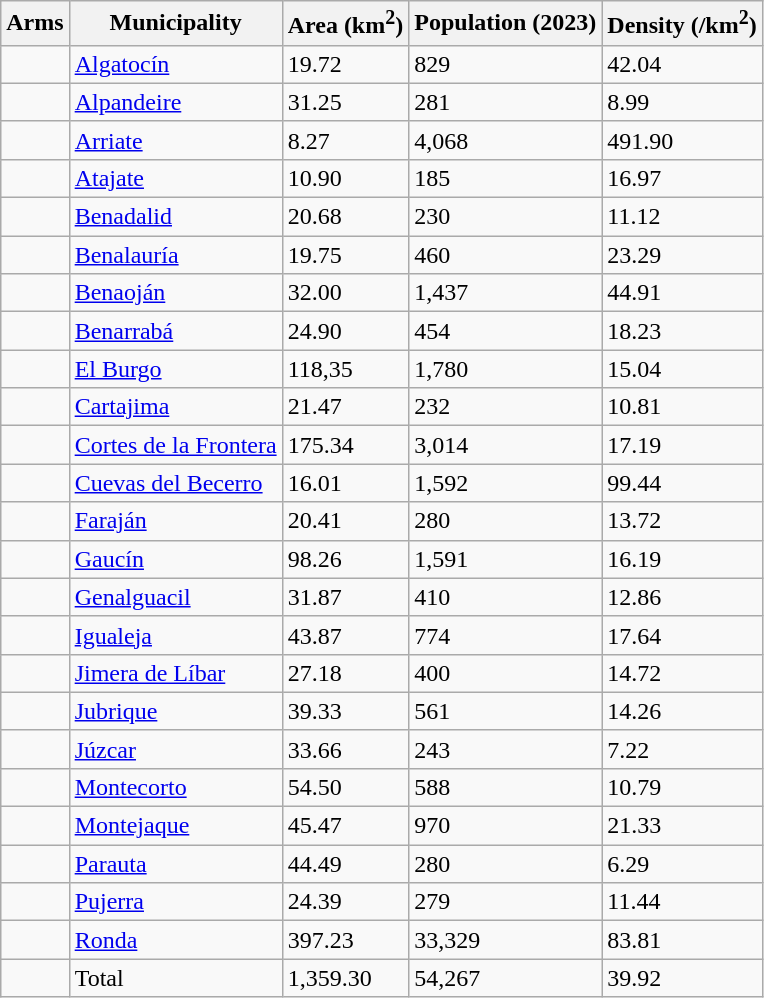<table class="wikitable sortable">
<tr>
<th>Arms</th>
<th>Municipality</th>
<th>Area (km<sup>2</sup>)</th>
<th>Population (2023)</th>
<th>Density (/km<sup>2</sup>)</th>
</tr>
<tr>
<td></td>
<td><a href='#'>Algatocín</a></td>
<td>19.72</td>
<td>829</td>
<td>42.04</td>
</tr>
<tr>
<td></td>
<td><a href='#'>Alpandeire</a></td>
<td>31.25</td>
<td>281</td>
<td>8.99</td>
</tr>
<tr>
<td></td>
<td><a href='#'>Arriate</a></td>
<td>8.27</td>
<td>4,068</td>
<td>491.90</td>
</tr>
<tr>
<td></td>
<td><a href='#'>Atajate</a></td>
<td>10.90</td>
<td>185</td>
<td>16.97</td>
</tr>
<tr>
<td></td>
<td><a href='#'>Benadalid</a></td>
<td>20.68</td>
<td>230</td>
<td>11.12</td>
</tr>
<tr>
<td></td>
<td><a href='#'>Benalauría</a></td>
<td>19.75</td>
<td>460</td>
<td>23.29</td>
</tr>
<tr>
<td></td>
<td><a href='#'>Benaoján</a></td>
<td>32.00</td>
<td>1,437</td>
<td>44.91</td>
</tr>
<tr>
<td></td>
<td><a href='#'>Benarrabá</a></td>
<td>24.90</td>
<td>454</td>
<td>18.23</td>
</tr>
<tr>
<td></td>
<td><a href='#'>El Burgo</a></td>
<td>118,35</td>
<td>1,780</td>
<td>15.04</td>
</tr>
<tr>
<td></td>
<td><a href='#'>Cartajima</a></td>
<td>21.47</td>
<td>232</td>
<td>10.81</td>
</tr>
<tr>
<td></td>
<td><a href='#'>Cortes de la Frontera</a></td>
<td>175.34</td>
<td>3,014</td>
<td>17.19</td>
</tr>
<tr>
<td></td>
<td><a href='#'>Cuevas del Becerro</a></td>
<td>16.01</td>
<td>1,592</td>
<td>99.44</td>
</tr>
<tr>
<td></td>
<td><a href='#'>Faraján</a></td>
<td>20.41</td>
<td>280</td>
<td>13.72</td>
</tr>
<tr>
<td></td>
<td><a href='#'>Gaucín</a></td>
<td>98.26</td>
<td>1,591</td>
<td>16.19</td>
</tr>
<tr>
<td></td>
<td><a href='#'>Genalguacil</a></td>
<td>31.87</td>
<td>410</td>
<td>12.86</td>
</tr>
<tr>
<td></td>
<td><a href='#'>Igualeja</a></td>
<td>43.87</td>
<td>774</td>
<td>17.64</td>
</tr>
<tr>
<td></td>
<td><a href='#'>Jimera de Líbar</a></td>
<td>27.18</td>
<td>400</td>
<td>14.72</td>
</tr>
<tr>
<td></td>
<td><a href='#'>Jubrique</a></td>
<td>39.33</td>
<td>561</td>
<td>14.26</td>
</tr>
<tr>
<td></td>
<td><a href='#'>Júzcar</a></td>
<td>33.66</td>
<td>243</td>
<td>7.22</td>
</tr>
<tr>
<td></td>
<td><a href='#'>Montecorto</a></td>
<td>54.50</td>
<td>588</td>
<td>10.79</td>
</tr>
<tr>
<td></td>
<td><a href='#'>Montejaque</a></td>
<td>45.47</td>
<td>970</td>
<td>21.33</td>
</tr>
<tr>
<td></td>
<td><a href='#'>Parauta</a></td>
<td>44.49</td>
<td>280</td>
<td>6.29</td>
</tr>
<tr>
<td></td>
<td><a href='#'>Pujerra</a></td>
<td>24.39</td>
<td>279</td>
<td>11.44</td>
</tr>
<tr>
<td></td>
<td><a href='#'>Ronda</a></td>
<td>397.23</td>
<td>33,329</td>
<td>83.81</td>
</tr>
<tr>
<td></td>
<td>Total</td>
<td>1,359.30</td>
<td>54,267</td>
<td>39.92</td>
</tr>
</table>
